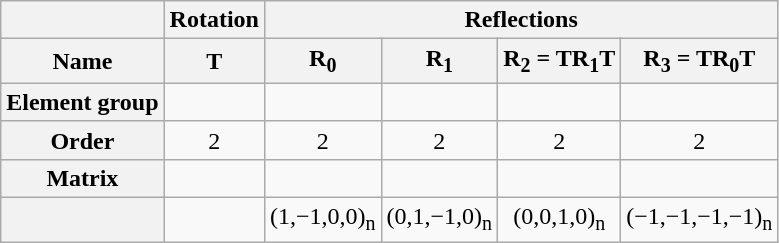<table class=wikitable>
<tr>
<th></th>
<th>Rotation</th>
<th colspan=4>Reflections</th>
</tr>
<tr>
<th>Name</th>
<th>T</th>
<th>R<sub>0</sub></th>
<th>R<sub>1</sub></th>
<th>R<sub>2</sub> = TR<sub>1</sub>T</th>
<th>R<sub>3</sub> = TR<sub>0</sub>T</th>
</tr>
<tr align=center>
<th>Element group</th>
<td></td>
<td></td>
<td></td>
<td></td>
<td></td>
</tr>
<tr align=center>
<th>Order</th>
<td>2</td>
<td>2</td>
<td>2</td>
<td>2</td>
<td>2</td>
</tr>
<tr align=center>
<th>Matrix</th>
<td></td>
<td><br></td>
<td><br></td>
<td><br></td>
<td><br></td>
</tr>
<tr align=center>
<th></th>
<td></td>
<td>(1,−1,0,0)<sub>n</sub></td>
<td>(0,1,−1,0)<sub>n</sub></td>
<td>(0,0,1,0)<sub>n</sub></td>
<td>(−1,−1,−1,−1)<sub>n</sub></td>
</tr>
</table>
